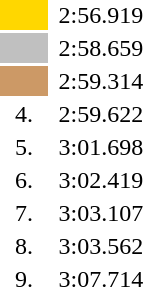<table style="text-align:center">
<tr>
<td width=30 bgcolor=gold></td>
<td align=left></td>
<td>2:56.919</td>
</tr>
<tr>
<td bgcolor=silver></td>
<td align=left></td>
<td>2:58.659</td>
</tr>
<tr>
<td bgcolor=cc9966></td>
<td align=left></td>
<td>2:59.314</td>
</tr>
<tr>
<td>4.</td>
<td align=left></td>
<td>2:59.622</td>
</tr>
<tr>
<td>5.</td>
<td align=left></td>
<td>3:01.698</td>
</tr>
<tr>
<td>6.</td>
<td align=left></td>
<td>3:02.419</td>
</tr>
<tr>
<td>7.</td>
<td align=left></td>
<td>3:03.107</td>
</tr>
<tr>
<td>8.</td>
<td align=left></td>
<td>3:03.562</td>
</tr>
<tr>
<td>9.</td>
<td align=left></td>
<td>3:07.714</td>
</tr>
</table>
